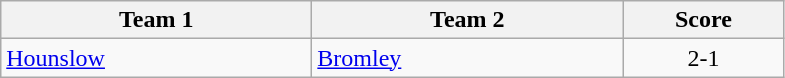<table class="wikitable" style="font-size: 100%">
<tr>
<th width=200>Team 1</th>
<th width=200>Team 2</th>
<th width=100>Score</th>
</tr>
<tr>
<td><a href='#'>Hounslow</a></td>
<td><a href='#'>Bromley</a></td>
<td align=center>2-1</td>
</tr>
</table>
